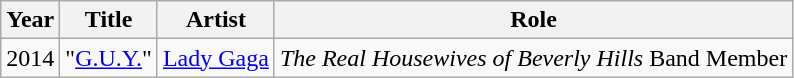<table class="wikitable">
<tr>
<th>Year</th>
<th>Title</th>
<th>Artist</th>
<th>Role</th>
</tr>
<tr>
<td>2014</td>
<td>"<a href='#'>G.U.Y.</a>"</td>
<td><a href='#'>Lady Gaga</a></td>
<td><em>The Real Housewives of Beverly Hills</em> Band Member</td>
</tr>
</table>
